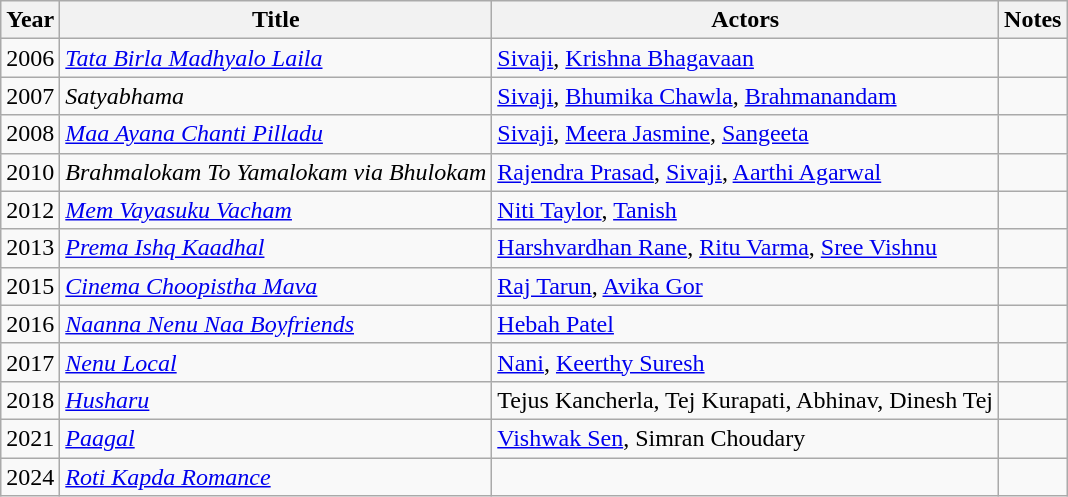<table class="wikitable sortable">
<tr>
<th>Year</th>
<th>Title</th>
<th>Actors</th>
<th>Notes</th>
</tr>
<tr>
<td>2006</td>
<td><em><a href='#'>Tata Birla Madhyalo Laila</a></em></td>
<td><a href='#'>Sivaji</a>, <a href='#'>Krishna Bhagavaan</a></td>
<td></td>
</tr>
<tr>
<td>2007</td>
<td><em>Satyabhama</em></td>
<td><a href='#'>Sivaji</a>, <a href='#'>Bhumika Chawla</a>, <a href='#'>Brahmanandam</a></td>
<td></td>
</tr>
<tr>
<td>2008</td>
<td><em><a href='#'>Maa Ayana Chanti Pilladu</a></em></td>
<td><a href='#'>Sivaji</a>, <a href='#'>Meera Jasmine</a>, <a href='#'>Sangeeta</a></td>
<td></td>
</tr>
<tr>
<td>2010</td>
<td><em>Brahmalokam To Yamalokam via Bhulokam</em></td>
<td><a href='#'>Rajendra Prasad</a>, <a href='#'>Sivaji</a>, <a href='#'>Aarthi Agarwal</a></td>
<td></td>
</tr>
<tr>
<td>2012</td>
<td><em><a href='#'>Mem Vayasuku Vacham</a></em></td>
<td><a href='#'>Niti Taylor</a>, <a href='#'>Tanish</a></td>
<td></td>
</tr>
<tr>
<td>2013</td>
<td><em><a href='#'>Prema Ishq Kaadhal</a></em></td>
<td><a href='#'>Harshvardhan Rane</a>, <a href='#'>Ritu Varma</a>, <a href='#'>Sree Vishnu</a></td>
<td></td>
</tr>
<tr>
<td>2015</td>
<td><em><a href='#'>Cinema Choopistha Mava</a></em></td>
<td><a href='#'>Raj Tarun</a>, <a href='#'>Avika Gor</a></td>
<td></td>
</tr>
<tr>
<td>2016</td>
<td><em><a href='#'>Naanna Nenu Naa Boyfriends</a></em></td>
<td><a href='#'>Hebah Patel</a></td>
<td></td>
</tr>
<tr>
<td>2017</td>
<td><em><a href='#'>Nenu Local</a></em></td>
<td><a href='#'>Nani</a>, <a href='#'>Keerthy Suresh</a></td>
<td></td>
</tr>
<tr>
<td>2018</td>
<td><em><a href='#'>Husharu</a></em></td>
<td>Tejus Kancherla, Tej Kurapati, Abhinav, Dinesh Tej</td>
<td></td>
</tr>
<tr>
<td>2021</td>
<td><em><a href='#'>Paagal</a></em></td>
<td><a href='#'>Vishwak Sen</a>, Simran Choudary</td>
<td></td>
</tr>
<tr>
<td>2024</td>
<td><em><a href='#'>Roti Kapda Romance</a></em></td>
<td></td>
<td></td>
</tr>
</table>
